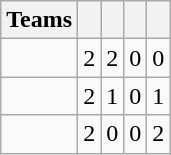<table class="wikitable" style="text-align: center;">
<tr>
<th>Teams</th>
<th></th>
<th></th>
<th></th>
<th></th>
</tr>
<tr>
<td></td>
<td>2</td>
<td>2</td>
<td>0</td>
<td>0</td>
</tr>
<tr>
<td></td>
<td>2</td>
<td>1</td>
<td>0</td>
<td>1</td>
</tr>
<tr>
<td></td>
<td>2</td>
<td>0</td>
<td>0</td>
<td>2</td>
</tr>
</table>
